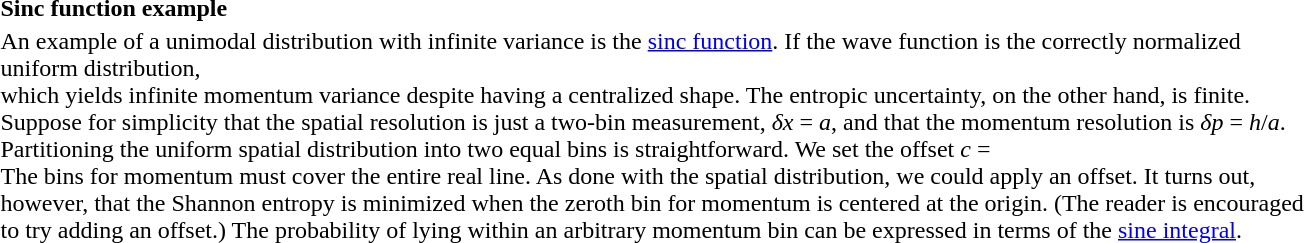<table class="toccolours collapsible collapsed" width="70%" style="text-align:left">
<tr>
<th>Sinc function example</th>
</tr>
<tr>
<td>An example of a unimodal distribution with infinite variance is the <a href='#'>sinc function</a>. If the wave function is the correctly normalized uniform distribution,<br>
which yields infinite momentum variance despite having a centralized shape. The entropic uncertainty, on the other hand, is finite. Suppose for simplicity that the spatial resolution is just a two-bin measurement, <em>δx</em> = <em>a</em>, and that the momentum resolution is <em>δp</em> = <em>h</em>/<em>a</em>.<br>Partitioning the uniform spatial distribution into two equal bins is straightforward. We set the offset <em>c</em> = <br>The bins for momentum must cover the entire real line. As done with the spatial distribution, we could apply an offset. It turns out, however, that the Shannon entropy is minimized when the zeroth bin for momentum is centered at the origin. (The reader is encouraged to try adding an offset.) The probability of lying within an arbitrary momentum bin can be expressed in terms of the <a href='#'>sine integral</a>.<br><br><br></td>
</tr>
</table>
